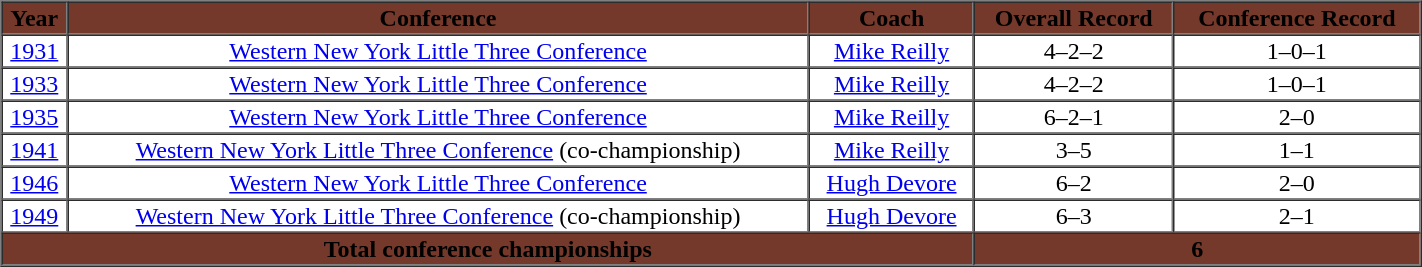<table cellpadding="1" border="1" cellspacing="0" width="75%">
<tr>
<th bgcolor="#74392B"><span>Year</span></th>
<th bgcolor="#74392B"><span>Conference</span></th>
<th bgcolor="#74392B"><span>Coach</span></th>
<th bgcolor="#74392B"><span>Overall Record</span></th>
<th bgcolor="#74392B"><span>Conference Record</span></th>
</tr>
<tr align="center">
<td><a href='#'>1931</a></td>
<td><a href='#'>Western New York Little Three Conference</a></td>
<td><a href='#'>Mike Reilly</a></td>
<td>4–2–2</td>
<td>1–0–1</td>
</tr>
<tr align="center">
<td><a href='#'>1933</a></td>
<td><a href='#'>Western New York Little Three Conference</a></td>
<td><a href='#'>Mike Reilly</a></td>
<td>4–2–2</td>
<td>1–0–1</td>
</tr>
<tr align="center">
<td><a href='#'>1935</a></td>
<td><a href='#'>Western New York Little Three Conference</a></td>
<td><a href='#'>Mike Reilly</a></td>
<td>6–2–1</td>
<td>2–0</td>
</tr>
<tr align="center">
<td><a href='#'>1941</a></td>
<td><a href='#'>Western New York Little Three Conference</a> (co-championship)</td>
<td><a href='#'>Mike Reilly</a></td>
<td>3–5</td>
<td>1–1</td>
</tr>
<tr align="center">
<td><a href='#'>1946</a></td>
<td><a href='#'>Western New York Little Three Conference</a></td>
<td><a href='#'>Hugh Devore</a></td>
<td>6–2</td>
<td>2–0</td>
</tr>
<tr align="center">
<td><a href='#'>1949</a></td>
<td><a href='#'>Western New York Little Three Conference</a> (co-championship)</td>
<td><a href='#'>Hugh Devore</a></td>
<td>6–3</td>
<td>2–1</td>
</tr>
<tr align="center">
<td colspan=3 bgcolor="#74392B"><span> <strong>Total conference championships</strong></span></td>
<td colspan=2 bgcolor="#74392B"><span> <strong>6</strong></span></td>
</tr>
<tr>
</tr>
</table>
